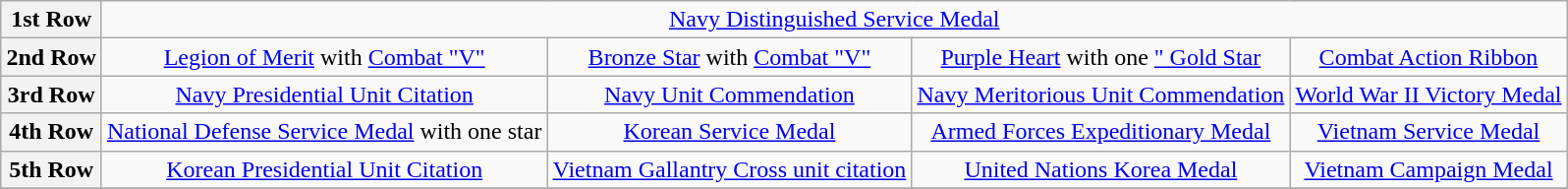<table class="wikitable" style="margin:1em auto; text-align:center;">
<tr>
<th>1st Row</th>
<td colspan="14"><a href='#'>Navy Distinguished Service Medal</a></td>
</tr>
<tr>
<th>2nd Row</th>
<td colspan="4"><a href='#'>Legion of Merit</a> with <a href='#'>Combat "V"</a></td>
<td colspan="4"><a href='#'>Bronze Star</a> with <a href='#'>Combat "V"</a></td>
<td colspan="4"><a href='#'>Purple Heart</a> with one <a href='#'>" Gold Star</a></td>
<td colspan="4"><a href='#'>Combat Action Ribbon</a></td>
</tr>
<tr>
<th>3rd Row</th>
<td colspan="4"><a href='#'>Navy Presidential Unit Citation</a></td>
<td colspan="4"><a href='#'>Navy Unit Commendation</a></td>
<td colspan="4"><a href='#'>Navy Meritorious Unit Commendation</a></td>
<td colspan="4"><a href='#'>World War II Victory Medal</a></td>
</tr>
<tr>
<th>4th Row</th>
<td colspan="4"><a href='#'>National Defense Service Medal</a> with one star</td>
<td colspan="4"><a href='#'>Korean Service Medal</a></td>
<td colspan="4"><a href='#'>Armed Forces Expeditionary Medal</a></td>
<td colspan="4"><a href='#'>Vietnam Service Medal</a></td>
</tr>
<tr>
<th>5th Row</th>
<td colspan="4"><a href='#'>Korean Presidential Unit Citation</a></td>
<td colspan="4"><a href='#'>Vietnam Gallantry Cross unit citation</a></td>
<td colspan="4"><a href='#'>United Nations Korea Medal</a></td>
<td colspan="4"><a href='#'>Vietnam Campaign Medal</a></td>
</tr>
<tr>
</tr>
</table>
